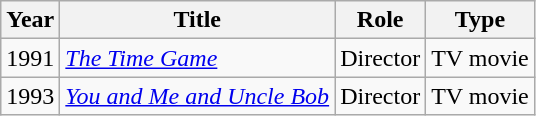<table class="wikitable">
<tr>
<th>Year</th>
<th>Title</th>
<th>Role</th>
<th>Type</th>
</tr>
<tr>
<td>1991</td>
<td><em><a href='#'>The Time Game</a></em></td>
<td>Director</td>
<td>TV movie</td>
</tr>
<tr>
<td>1993</td>
<td><em><a href='#'>You and Me and Uncle Bob</a></em></td>
<td>Director</td>
<td>TV movie</td>
</tr>
</table>
